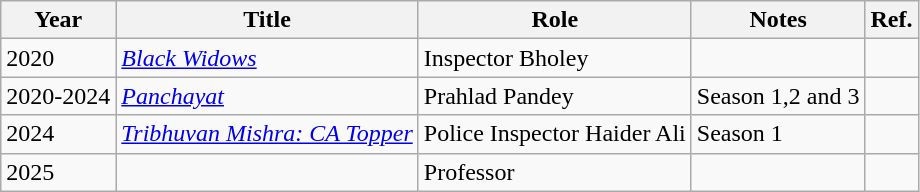<table class="wikitable">
<tr>
<th>Year</th>
<th>Title</th>
<th>Role</th>
<th>Notes</th>
<th>Ref.</th>
</tr>
<tr>
<td>2020</td>
<td><em><a href='#'>Black Widows</a></em></td>
<td>Inspector Bholey</td>
<td></td>
<td></td>
</tr>
<tr>
<td>2020-2024</td>
<td><em><a href='#'>Panchayat</a></em></td>
<td>Prahlad Pandey</td>
<td>Season 1,2 and 3</td>
<td></td>
</tr>
<tr>
<td>2024</td>
<td><em><a href='#'>Tribhuvan Mishra: CA Topper</a></em></td>
<td>Police Inspector Haider Ali</td>
<td>Season 1</td>
<td></td>
</tr>
<tr>
<td>2025</td>
<td></td>
<td>Professor</td>
<td></td>
<td></td>
</tr>
</table>
